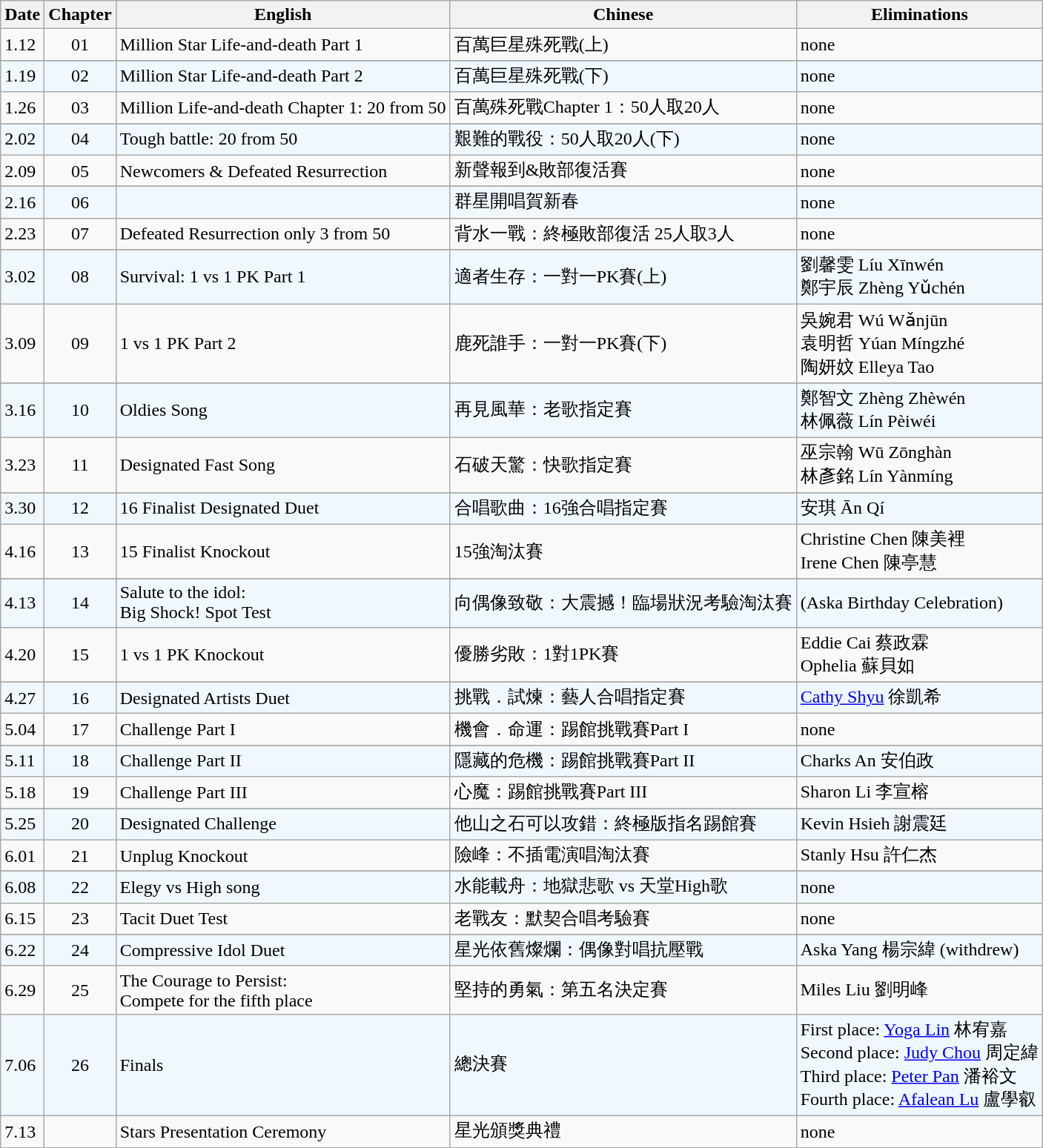<table class="wikitable">
<tr>
<th>Date</th>
<th>Chapter</th>
<th>English</th>
<th>Chinese</th>
<th>Eliminations</th>
</tr>
<tr>
<td>1.12</td>
<td align="center">01</td>
<td>Million Star Life-and-death Part 1</td>
<td>百萬巨星殊死戰(上)</td>
<td>none</td>
</tr>
<tr>
</tr>
<tr bgcolor="#F0F8FF">
<td>1.19</td>
<td align="center">02</td>
<td>Million Star Life-and-death Part 2</td>
<td>百萬巨星殊死戰(下)</td>
<td>none</td>
</tr>
<tr>
<td>1.26</td>
<td align="center">03</td>
<td>Million Life-and-death Chapter 1: 20 from 50</td>
<td>百萬殊死戰Chapter 1：50人取20人</td>
<td>none</td>
</tr>
<tr>
</tr>
<tr bgcolor="#F0F8FF">
<td>2.02</td>
<td align="center">04</td>
<td>Tough battle: 20 from 50</td>
<td>艱難的戰役：50人取20人(下)</td>
<td>none</td>
</tr>
<tr>
<td>2.09</td>
<td align="center">05</td>
<td>Newcomers & Defeated Resurrection</td>
<td>新聲報到&敗部復活賽</td>
<td>none</td>
</tr>
<tr>
</tr>
<tr bgcolor="#F0F8FF">
<td>2.16</td>
<td align="center">06</td>
<td></td>
<td>群星開唱賀新春</td>
<td>none</td>
</tr>
<tr>
<td>2.23</td>
<td align="center">07</td>
<td>Defeated Resurrection only 3 from 50</td>
<td>背水一戰：終極敗部復活 25人取3人</td>
<td>none</td>
</tr>
<tr>
</tr>
<tr bgcolor="#F0F8FF">
<td>3.02</td>
<td align="center">08</td>
<td>Survival: 1 vs 1 PK Part 1</td>
<td>適者生存：一對一PK賽(上)</td>
<td>劉馨雯 Líu Xīnwén<br>鄭宇辰 Zhèng Yǔchén</td>
</tr>
<tr>
<td>3.09</td>
<td align="center">09</td>
<td>1 vs 1 PK Part 2</td>
<td>鹿死誰手：一對一PK賽(下)</td>
<td>吳婉君 Wú Wǎnjūn<br>袁明哲 Yúan Míngzhé<br>陶妍妏 Elleya Tao</td>
</tr>
<tr>
</tr>
<tr bgcolor="#F0F8FF">
<td>3.16</td>
<td align="center">10</td>
<td>Oldies Song</td>
<td>再見風華：老歌指定賽</td>
<td>鄭智文 Zhèng Zhèwén<br>林佩薇 Lín Pèiwéi</td>
</tr>
<tr>
<td>3.23</td>
<td align="center">11</td>
<td>Designated Fast Song</td>
<td>石破天驚：快歌指定賽</td>
<td>巫宗翰 Wū Zōnghàn<br>林彥銘 Lín Yànmíng</td>
</tr>
<tr>
</tr>
<tr bgcolor="#F0F8FF">
<td>3.30</td>
<td align="center">12</td>
<td>16 Finalist Designated Duet</td>
<td>合唱歌曲：16強合唱指定賽</td>
<td>安琪 Ān Qí</td>
</tr>
<tr>
<td>4.16</td>
<td align="center">13</td>
<td>15 Finalist Knockout</td>
<td>15強淘汰賽</td>
<td>Christine Chen 陳美裡 <br>Irene Chen 陳亭慧</td>
</tr>
<tr>
</tr>
<tr bgcolor="#F0F8FF">
<td>4.13</td>
<td align="center">14</td>
<td>Salute to the idol:<br>Big Shock! Spot Test</td>
<td>向偶像致敬：大震撼！臨場狀況考驗淘汰賽</td>
<td>(Aska Birthday Celebration)</td>
</tr>
<tr>
<td>4.20</td>
<td align="center">15</td>
<td>1 vs 1 PK Knockout</td>
<td>優勝劣敗：1對1PK賽</td>
<td>Eddie Cai 蔡政霖 <br>Ophelia 蘇貝如</td>
</tr>
<tr>
</tr>
<tr bgcolor="#F0F8FF">
<td>4.27</td>
<td align="center">16</td>
<td>Designated Artists Duet</td>
<td>挑戰．試煉：藝人合唱指定賽</td>
<td><a href='#'>Cathy Shyu</a> 徐凱希</td>
</tr>
<tr>
<td>5.04</td>
<td align="center">17</td>
<td>Challenge Part I</td>
<td>機會．命運：踢館挑戰賽Part I</td>
<td>none</td>
</tr>
<tr>
</tr>
<tr bgcolor="#F0F8FF">
<td>5.11</td>
<td align="center">18</td>
<td>Challenge Part II</td>
<td>隱藏的危機：踢館挑戰賽Part II</td>
<td>Charks An 安伯政</td>
</tr>
<tr>
<td>5.18</td>
<td align="center">19</td>
<td>Challenge Part III</td>
<td>心魔：踢館挑戰賽Part III</td>
<td>Sharon Li 李宣榕</td>
</tr>
<tr>
</tr>
<tr bgcolor="#F0F8FF">
<td>5.25</td>
<td align="center">20</td>
<td>Designated Challenge</td>
<td>他山之石可以攻錯：終極版指名踢館賽</td>
<td>Kevin Hsieh 謝震廷</td>
</tr>
<tr>
<td>6.01</td>
<td align="center">21</td>
<td>Unplug Knockout</td>
<td>險峰：不插電演唱淘汰賽</td>
<td>Stanly Hsu 許仁杰</td>
</tr>
<tr>
</tr>
<tr bgcolor="#F0F8FF">
<td>6.08</td>
<td align="center">22</td>
<td>Elegy vs High song</td>
<td>水能載舟：地獄悲歌 vs 天堂High歌</td>
<td>none</td>
</tr>
<tr>
<td>6.15</td>
<td align="center">23</td>
<td>Tacit Duet Test</td>
<td>老戰友：默契合唱考驗賽</td>
<td>none</td>
</tr>
<tr>
</tr>
<tr bgcolor="#F0F8FF">
<td>6.22</td>
<td align="center">24</td>
<td>Compressive Idol Duet</td>
<td>星光依舊燦爛：偶像對唱抗壓戰</td>
<td>Aska Yang 楊宗緯 (withdrew)</td>
</tr>
<tr>
<td>6.29</td>
<td align="center">25</td>
<td>The Courage to Persist:<br>Compete for the fifth place</td>
<td>堅持的勇氣：第五名決定賽</td>
<td>Miles Liu 劉明峰</td>
</tr>
<tr bgcolor="#F0F8FF">
<td>7.06</td>
<td align="center">26</td>
<td>Finals</td>
<td>總決賽</td>
<td>First place: <a href='#'>Yoga Lin</a> 林宥嘉<br>Second place: <a href='#'>Judy Chou</a> 周定緯<br>Third place: <a href='#'>Peter Pan</a> 潘裕文<br>Fourth place: <a href='#'>Afalean Lu</a> 盧學叡</td>
</tr>
<tr>
<td>7.13</td>
<td></td>
<td>Stars Presentation Ceremony</td>
<td>星光頒獎典禮</td>
<td>none</td>
</tr>
</table>
